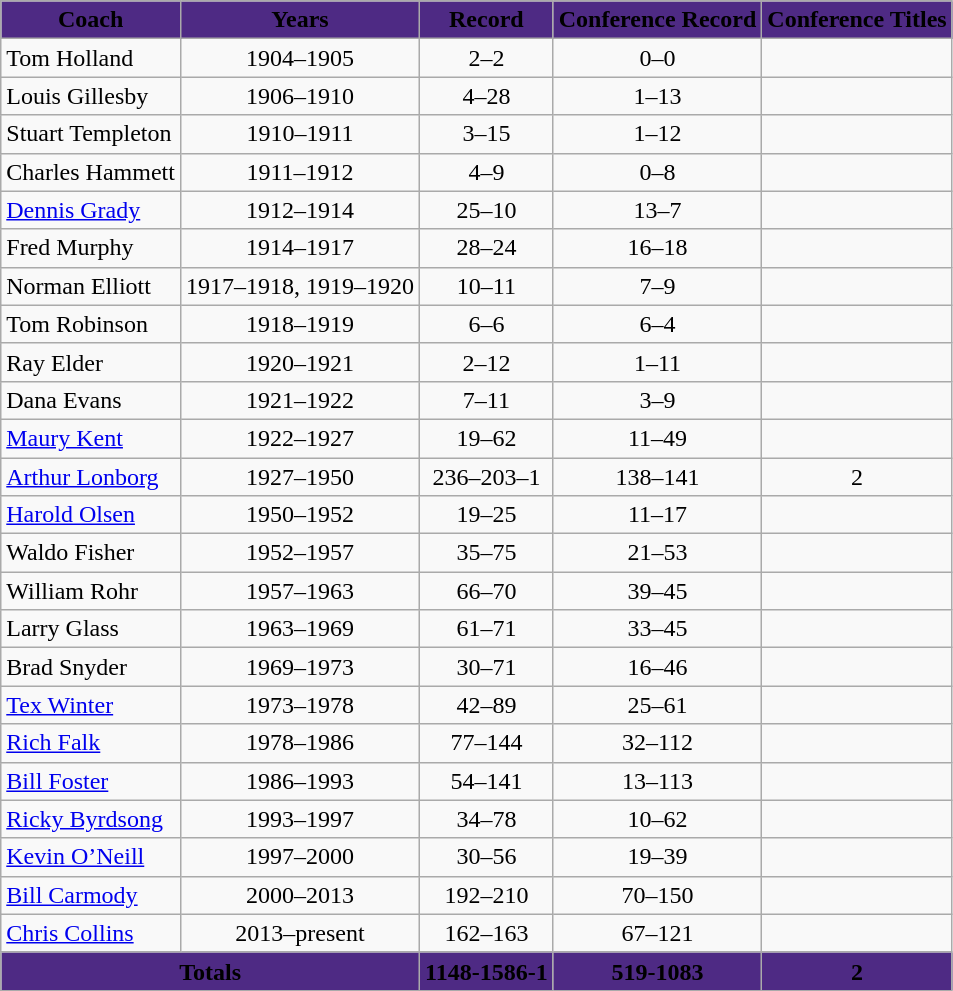<table class="wikitable" style="text-align:center">
<tr style="background:#4e2a84;">
<td><span><strong>Coach</strong></span></td>
<td><span><strong>Years</strong></span></td>
<td><span><strong>Record</strong></span></td>
<td><span><strong>Conference Record</strong></span></td>
<td><span><strong>Conference Titles</strong></span></td>
</tr>
<tr>
<td style="text-align:left">Tom Holland</td>
<td>1904–1905</td>
<td>2–2</td>
<td>0–0</td>
<td></td>
</tr>
<tr>
<td style="text-align:left">Louis Gillesby</td>
<td>1906–1910</td>
<td>4–28</td>
<td>1–13</td>
<td></td>
</tr>
<tr>
<td style="text-align:left">Stuart Templeton</td>
<td>1910–1911</td>
<td>3–15</td>
<td>1–12</td>
<td></td>
</tr>
<tr>
<td style="text-align:left">Charles Hammett</td>
<td>1911–1912</td>
<td>4–9</td>
<td>0–8</td>
<td></td>
</tr>
<tr>
<td style="text-align:left"><a href='#'>Dennis Grady</a></td>
<td>1912–1914</td>
<td>25–10</td>
<td>13–7</td>
<td></td>
</tr>
<tr>
<td style="text-align:left">Fred Murphy</td>
<td>1914–1917</td>
<td>28–24</td>
<td>16–18</td>
<td></td>
</tr>
<tr>
<td style="text-align:left">Norman Elliott</td>
<td>1917–1918, 1919–1920</td>
<td>10–11</td>
<td>7–9</td>
<td></td>
</tr>
<tr>
<td style="text-align:left">Tom Robinson</td>
<td>1918–1919</td>
<td>6–6</td>
<td>6–4</td>
<td></td>
</tr>
<tr>
<td style="text-align:left">Ray Elder</td>
<td>1920–1921</td>
<td>2–12</td>
<td>1–11</td>
<td></td>
</tr>
<tr>
<td style="text-align:left">Dana Evans</td>
<td>1921–1922</td>
<td>7–11</td>
<td>3–9</td>
<td></td>
</tr>
<tr>
<td style="text-align:left"><a href='#'>Maury Kent</a></td>
<td>1922–1927</td>
<td>19–62</td>
<td>11–49</td>
<td></td>
</tr>
<tr>
<td style="text-align:left"><a href='#'>Arthur Lonborg</a></td>
<td>1927–1950</td>
<td>236–203–1</td>
<td>138–141</td>
<td>2</td>
</tr>
<tr>
<td style="text-align:left"><a href='#'>Harold Olsen</a></td>
<td>1950–1952</td>
<td>19–25</td>
<td>11–17</td>
<td></td>
</tr>
<tr>
<td style="text-align:left">Waldo Fisher</td>
<td>1952–1957</td>
<td>35–75</td>
<td>21–53</td>
<td></td>
</tr>
<tr>
<td style="text-align:left">William Rohr</td>
<td>1957–1963</td>
<td>66–70</td>
<td>39–45</td>
<td></td>
</tr>
<tr>
<td style="text-align:left">Larry Glass</td>
<td>1963–1969</td>
<td>61–71</td>
<td>33–45</td>
<td></td>
</tr>
<tr>
<td style="text-align:left">Brad Snyder</td>
<td>1969–1973</td>
<td>30–71</td>
<td>16–46</td>
<td></td>
</tr>
<tr>
<td style="text-align:left"><a href='#'>Tex Winter</a></td>
<td>1973–1978</td>
<td>42–89</td>
<td>25–61</td>
<td></td>
</tr>
<tr>
<td style="text-align:left"><a href='#'>Rich Falk</a></td>
<td>1978–1986</td>
<td>77–144</td>
<td>32–112</td>
<td></td>
</tr>
<tr>
<td style="text-align:left"><a href='#'>Bill Foster</a></td>
<td>1986–1993</td>
<td>54–141</td>
<td>13–113</td>
<td></td>
</tr>
<tr>
<td style="text-align:left"><a href='#'>Ricky Byrdsong</a></td>
<td>1993–1997</td>
<td>34–78</td>
<td>10–62</td>
<td></td>
</tr>
<tr>
<td style="text-align:left"><a href='#'>Kevin O’Neill</a></td>
<td>1997–2000</td>
<td>30–56</td>
<td>19–39</td>
<td></td>
</tr>
<tr>
<td style="text-align:left"><a href='#'>Bill Carmody</a></td>
<td>2000–2013</td>
<td>192–210</td>
<td>70–150</td>
<td></td>
</tr>
<tr>
<td style="text-align:left"><a href='#'>Chris Collins</a></td>
<td>2013–present</td>
<td>162–163</td>
<td>67–121</td>
<td></td>
</tr>
<tr style="text-align:center;">
<td colspan="2" style="background:#4e2a84;"><span><strong>Totals</strong></span></td>
<td style="background:#4e2a84;"><span><strong>1148-1586-1</strong></span></td>
<td style="background:#4e2a84;"><span><strong>519-1083</strong></span></td>
<td style="background:#4e2a84;"><span><strong>2</strong></span></td>
</tr>
</table>
